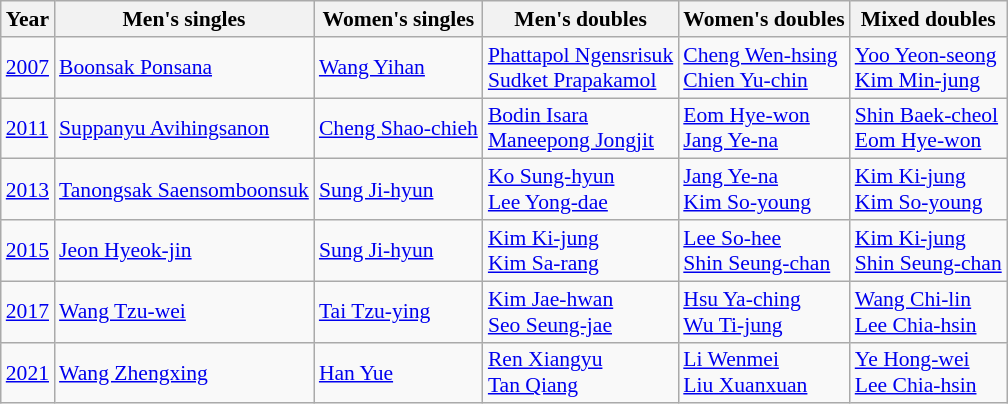<table class=wikitable style="font-size:90%;">
<tr>
<th>Year</th>
<th>Men's singles</th>
<th>Women's singles</th>
<th>Men's doubles</th>
<th>Women's doubles</th>
<th>Mixed doubles</th>
</tr>
<tr>
<td><a href='#'>2007</a></td>
<td> <a href='#'>Boonsak Ponsana</a></td>
<td> <a href='#'>Wang Yihan</a></td>
<td> <a href='#'>Phattapol Ngensrisuk</a> <br>  <a href='#'>Sudket Prapakamol</a></td>
<td> <a href='#'>Cheng Wen-hsing</a> <br>  <a href='#'>Chien Yu-chin</a></td>
<td> <a href='#'>Yoo Yeon-seong</a> <br>  <a href='#'>Kim Min-jung</a></td>
</tr>
<tr>
<td><a href='#'>2011</a></td>
<td> <a href='#'>Suppanyu Avihingsanon</a></td>
<td> <a href='#'>Cheng Shao-chieh</a></td>
<td> <a href='#'>Bodin Isara</a> <br>  <a href='#'>Maneepong Jongjit</a></td>
<td> <a href='#'>Eom Hye-won</a> <br>  <a href='#'>Jang Ye-na</a></td>
<td> <a href='#'>Shin Baek-cheol</a> <br>  <a href='#'>Eom Hye-won</a></td>
</tr>
<tr>
<td><a href='#'>2013</a></td>
<td> <a href='#'>Tanongsak Saensomboonsuk</a></td>
<td> <a href='#'>Sung Ji-hyun</a></td>
<td> <a href='#'>Ko Sung-hyun</a> <br>  <a href='#'>Lee Yong-dae</a></td>
<td> <a href='#'>Jang Ye-na</a> <br>  <a href='#'>Kim So-young</a></td>
<td> <a href='#'>Kim Ki-jung</a> <br>  <a href='#'>Kim So-young</a></td>
</tr>
<tr>
<td><a href='#'>2015</a></td>
<td> <a href='#'>Jeon Hyeok-jin</a></td>
<td> <a href='#'>Sung Ji-hyun</a></td>
<td> <a href='#'>Kim Ki-jung</a> <br>  <a href='#'>Kim Sa-rang</a></td>
<td> <a href='#'>Lee So-hee</a> <br>  <a href='#'>Shin Seung-chan</a></td>
<td> <a href='#'>Kim Ki-jung</a> <br>  <a href='#'>Shin Seung-chan</a></td>
</tr>
<tr>
<td><a href='#'>2017</a></td>
<td> <a href='#'>Wang Tzu-wei</a></td>
<td> <a href='#'>Tai Tzu-ying</a></td>
<td> <a href='#'>Kim Jae-hwan</a> <br>  <a href='#'>Seo Seung-jae</a></td>
<td> <a href='#'>Hsu Ya-ching</a> <br>  <a href='#'>Wu Ti-jung</a></td>
<td> <a href='#'>Wang Chi-lin</a> <br>  <a href='#'>Lee Chia-hsin</a></td>
</tr>
<tr>
<td><a href='#'>2021</a></td>
<td> <a href='#'>Wang Zhengxing</a></td>
<td> <a href='#'>Han Yue</a></td>
<td> <a href='#'>Ren Xiangyu</a><br> <a href='#'>Tan Qiang</a></td>
<td> <a href='#'>Li Wenmei</a><br> <a href='#'>Liu Xuanxuan</a></td>
<td> <a href='#'>Ye Hong-wei</a><br> <a href='#'>Lee Chia-hsin</a></td>
</tr>
</table>
